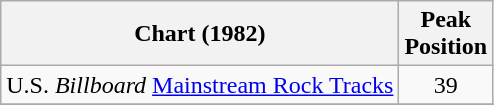<table class="wikitable">
<tr>
<th>Chart (1982)</th>
<th>Peak<br>Position</th>
</tr>
<tr>
<td align="left">U.S. <em>Billboard</em> <a href='#'>Mainstream Rock Tracks</a></td>
<td align="center">39</td>
</tr>
<tr>
</tr>
</table>
